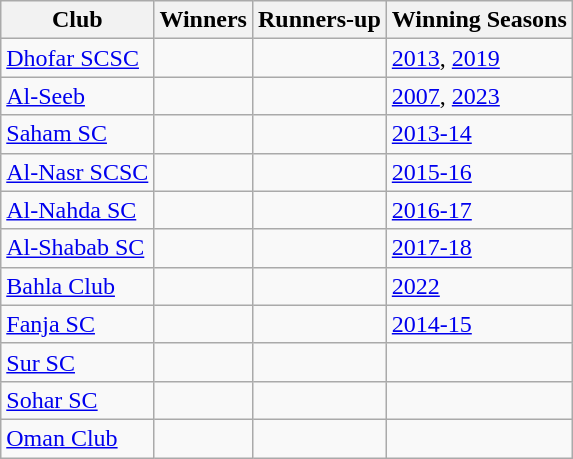<table class="wikitable">
<tr>
<th>Club</th>
<th>Winners</th>
<th>Runners-up</th>
<th>Winning Seasons</th>
</tr>
<tr>
<td><a href='#'>Dhofar SCSC</a></td>
<td></td>
<td></td>
<td><a href='#'>2013</a>, <a href='#'>2019</a></td>
</tr>
<tr>
<td><a href='#'>Al-Seeb</a></td>
<td></td>
<td></td>
<td><a href='#'>2007</a>, <a href='#'>2023</a></td>
</tr>
<tr>
<td><a href='#'>Saham SC</a></td>
<td></td>
<td></td>
<td><a href='#'>2013-14</a></td>
</tr>
<tr>
<td><a href='#'>Al-Nasr SCSC</a></td>
<td></td>
<td></td>
<td><a href='#'>2015-16</a></td>
</tr>
<tr>
<td><a href='#'>Al-Nahda SC</a></td>
<td></td>
<td></td>
<td><a href='#'>2016-17</a></td>
</tr>
<tr>
<td><a href='#'>Al-Shabab SC</a></td>
<td></td>
<td></td>
<td><a href='#'>2017-18</a></td>
</tr>
<tr>
<td><a href='#'>Bahla Club</a></td>
<td></td>
<td></td>
<td><a href='#'>2022</a></td>
</tr>
<tr>
<td><a href='#'>Fanja SC</a></td>
<td></td>
<td></td>
<td><a href='#'>2014-15</a></td>
</tr>
<tr>
<td><a href='#'>Sur SC</a></td>
<td></td>
<td></td>
<td></td>
</tr>
<tr>
<td><a href='#'>Sohar SC</a></td>
<td></td>
<td></td>
<td></td>
</tr>
<tr>
<td><a href='#'>Oman Club</a></td>
<td></td>
<td></td>
<td></td>
</tr>
</table>
